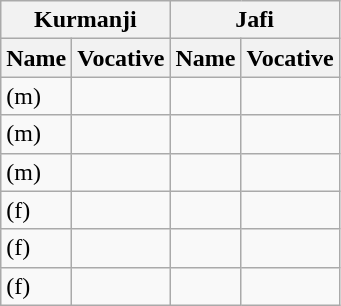<table class="wikitable">
<tr>
<th colspan="2">Kurmanji</th>
<th colspan="2">Jafi</th>
</tr>
<tr>
<th>Name</th>
<th>Vocative</th>
<th>Name</th>
<th>Vocative</th>
</tr>
<tr>
<td> (m)</td>
<td></td>
<td></td>
<td></td>
</tr>
<tr>
<td> (m)</td>
<td></td>
<td></td>
<td></td>
</tr>
<tr>
<td> (m)</td>
<td></td>
<td></td>
<td></td>
</tr>
<tr>
<td> (f)</td>
<td></td>
<td></td>
<td></td>
</tr>
<tr>
<td> (f)</td>
<td></td>
<td></td>
<td></td>
</tr>
<tr>
<td> (f)</td>
<td></td>
<td></td>
<td></td>
</tr>
</table>
